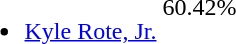<table>
<tr>
<td valign="top"><br><ul><li><a href='#'>Kyle Rote, Jr.</a></li></ul></td>
<td valign="top"><br>60.42%</td>
</tr>
</table>
